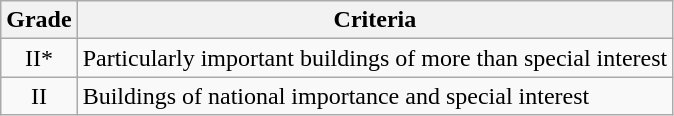<table class="wikitable">
<tr>
<th>Grade</th>
<th>Criteria</th>
</tr>
<tr>
<td align="center" >II*</td>
<td>Particularly important buildings of more than special interest</td>
</tr>
<tr>
<td align="center" >II</td>
<td>Buildings of national importance and special interest</td>
</tr>
</table>
